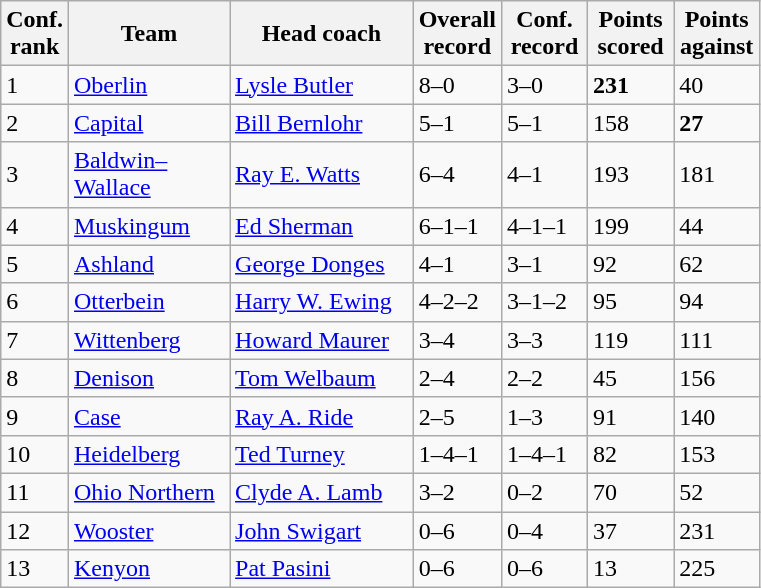<table class="sortable wikitable">
<tr>
<th width="25">Conf. rank</th>
<th width="100">Team</th>
<th width="115">Head coach</th>
<th width="50">Overall record</th>
<th width="50">Conf. record</th>
<th width="50">Points scored</th>
<th width="50">Points against</th>
</tr>
<tr align="left" bgcolor="">
<td>1</td>
<td><a href='#'>Oberlin</a></td>
<td><a href='#'>Lysle Butler</a></td>
<td>8–0</td>
<td>3–0</td>
<td><strong>231</strong></td>
<td>40</td>
</tr>
<tr align="left" bgcolor="">
<td>2</td>
<td><a href='#'>Capital</a></td>
<td><a href='#'>Bill Bernlohr</a></td>
<td>5–1</td>
<td>5–1</td>
<td>158</td>
<td><strong>27</strong></td>
</tr>
<tr align="left" bgcolor="">
<td>3</td>
<td><a href='#'>Baldwin–Wallace</a></td>
<td><a href='#'>Ray E. Watts</a></td>
<td>6–4</td>
<td>4–1</td>
<td>193</td>
<td>181</td>
</tr>
<tr align="left" bgcolor="">
<td>4</td>
<td><a href='#'>Muskingum</a></td>
<td><a href='#'>Ed Sherman</a></td>
<td>6–1–1</td>
<td>4–1–1</td>
<td>199</td>
<td>44</td>
</tr>
<tr align="left" bgcolor="">
<td>5</td>
<td><a href='#'>Ashland</a></td>
<td><a href='#'>George Donges</a></td>
<td>4–1</td>
<td>3–1</td>
<td>92</td>
<td>62</td>
</tr>
<tr align="left" bgcolor="">
<td>6</td>
<td><a href='#'>Otterbein</a></td>
<td><a href='#'>Harry W. Ewing</a></td>
<td>4–2–2</td>
<td>3–1–2</td>
<td>95</td>
<td>94</td>
</tr>
<tr align="left" bgcolor="">
<td>7</td>
<td><a href='#'>Wittenberg</a></td>
<td><a href='#'>Howard Maurer</a></td>
<td>3–4</td>
<td>3–3</td>
<td>119</td>
<td>111</td>
</tr>
<tr align="left" bgcolor="">
<td>8</td>
<td><a href='#'>Denison</a></td>
<td><a href='#'>Tom Welbaum</a></td>
<td>2–4</td>
<td>2–2</td>
<td>45</td>
<td>156</td>
</tr>
<tr align="left" bgcolor="">
<td>9</td>
<td><a href='#'>Case</a></td>
<td><a href='#'>Ray A. Ride</a></td>
<td>2–5</td>
<td>1–3</td>
<td>91</td>
<td>140</td>
</tr>
<tr align="left" bgcolor="">
<td>10</td>
<td><a href='#'>Heidelberg</a></td>
<td><a href='#'>Ted Turney</a></td>
<td>1–4–1</td>
<td>1–4–1</td>
<td>82</td>
<td>153</td>
</tr>
<tr align="left" bgcolor="">
<td>11</td>
<td><a href='#'>Ohio Northern</a></td>
<td><a href='#'>Clyde A. Lamb</a></td>
<td>3–2</td>
<td>0–2</td>
<td>70</td>
<td>52</td>
</tr>
<tr align="left" bgcolor="">
<td>12</td>
<td><a href='#'>Wooster</a></td>
<td><a href='#'>John Swigart</a></td>
<td>0–6</td>
<td>0–4</td>
<td>37</td>
<td>231</td>
</tr>
<tr align="left" bgcolor="">
<td>13</td>
<td><a href='#'>Kenyon</a></td>
<td><a href='#'>Pat Pasini</a></td>
<td>0–6</td>
<td>0–6</td>
<td>13</td>
<td>225</td>
</tr>
</table>
